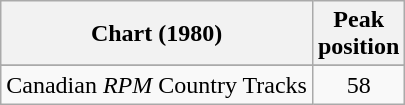<table class="wikitable sortable">
<tr>
<th align="left">Chart (1980)</th>
<th align="center">Peak<br>position</th>
</tr>
<tr>
</tr>
<tr>
<td align="left">Canadian <em>RPM</em> Country Tracks</td>
<td align="center">58</td>
</tr>
</table>
